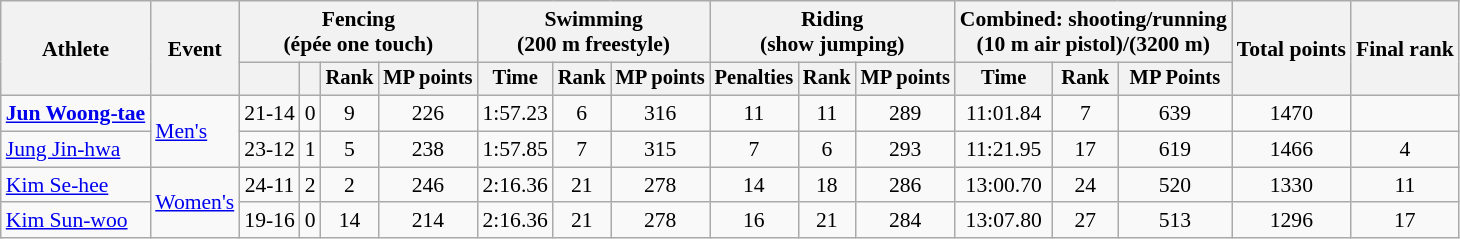<table class="wikitable" style="font-size:90%">
<tr>
<th rowspan="2">Athlete</th>
<th rowspan="2">Event</th>
<th colspan=4>Fencing<br><span>(épée one touch)</span></th>
<th colspan=3>Swimming<br><span>(200 m freestyle)</span></th>
<th colspan=3>Riding<br><span>(show jumping)</span></th>
<th colspan=3>Combined: shooting/running<br><span>(10 m air pistol)/(3200 m)</span></th>
<th rowspan=2>Total points</th>
<th rowspan=2>Final rank</th>
</tr>
<tr style="font-size:95%">
<th></th>
<th></th>
<th>Rank</th>
<th>MP points</th>
<th>Time</th>
<th>Rank</th>
<th>MP points</th>
<th>Penalties</th>
<th>Rank</th>
<th>MP points</th>
<th>Time</th>
<th>Rank</th>
<th>MP Points</th>
</tr>
<tr style="text-align:center">
<td style="text-align:left"><strong><a href='#'>Jun Woong-tae</a></strong></td>
<td style="text-align:left" rowspan=2><a href='#'>Men's</a></td>
<td>21-14</td>
<td>0</td>
<td>9</td>
<td>226</td>
<td>1:57.23</td>
<td>6</td>
<td>316</td>
<td>11</td>
<td>11</td>
<td>289</td>
<td>11:01.84</td>
<td>7</td>
<td>639</td>
<td>1470</td>
<td></td>
</tr>
<tr style="text-align:center">
<td style="text-align:left"><a href='#'>Jung Jin-hwa</a></td>
<td>23-12</td>
<td>1</td>
<td>5</td>
<td>238</td>
<td>1:57.85</td>
<td>7</td>
<td>315</td>
<td>7</td>
<td>6</td>
<td>293</td>
<td>11:21.95</td>
<td>17</td>
<td>619</td>
<td>1466</td>
<td>4</td>
</tr>
<tr style="text-align:center">
<td style="text-align:left"><a href='#'>Kim Se-hee</a></td>
<td style="text-align:left" rowspan=2><a href='#'>Women's</a></td>
<td>24-11</td>
<td>2</td>
<td>2</td>
<td>246</td>
<td>2:16.36</td>
<td>21</td>
<td>278</td>
<td>14</td>
<td>18</td>
<td>286</td>
<td>13:00.70</td>
<td>24</td>
<td>520</td>
<td>1330</td>
<td>11</td>
</tr>
<tr style="text-align:center">
<td style="text-align:left"><a href='#'>Kim Sun-woo</a></td>
<td>19-16</td>
<td>0</td>
<td>14</td>
<td>214</td>
<td>2:16.36</td>
<td>21</td>
<td>278</td>
<td>16</td>
<td>21</td>
<td>284</td>
<td>13:07.80</td>
<td>27</td>
<td>513</td>
<td>1296</td>
<td>17</td>
</tr>
</table>
